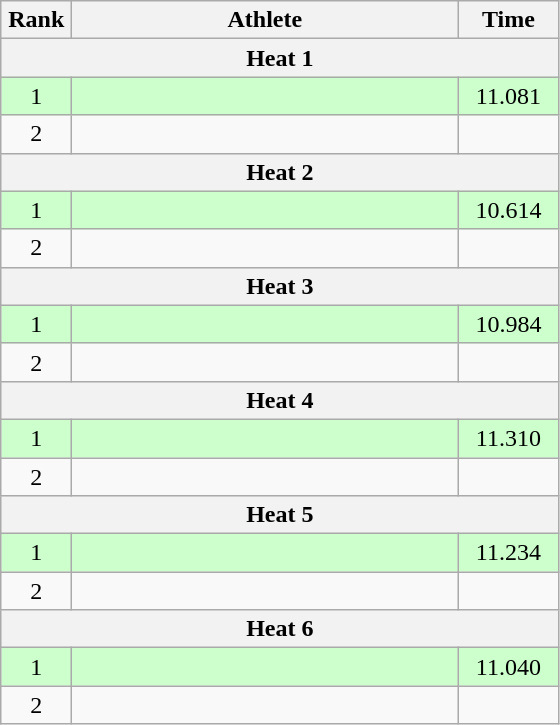<table class=wikitable style="text-align:center">
<tr>
<th width=40>Rank</th>
<th width=250>Athlete</th>
<th width=60>Time</th>
</tr>
<tr>
<th colspan=3>Heat 1</th>
</tr>
<tr bgcolor="ccffcc">
<td>1</td>
<td align=left></td>
<td>11.081</td>
</tr>
<tr>
<td>2</td>
<td align=left></td>
<td></td>
</tr>
<tr>
<th colspan=3>Heat 2</th>
</tr>
<tr bgcolor="ccffcc">
<td>1</td>
<td align=left></td>
<td>10.614</td>
</tr>
<tr>
<td>2</td>
<td align=left></td>
<td></td>
</tr>
<tr>
<th colspan=3>Heat 3</th>
</tr>
<tr bgcolor="ccffcc">
<td>1</td>
<td align=left></td>
<td>10.984</td>
</tr>
<tr>
<td>2</td>
<td align=left></td>
<td></td>
</tr>
<tr>
<th colspan=3>Heat 4</th>
</tr>
<tr bgcolor="ccffcc">
<td>1</td>
<td align=left></td>
<td>11.310</td>
</tr>
<tr>
<td>2</td>
<td align=left></td>
<td></td>
</tr>
<tr>
<th colspan=3>Heat 5</th>
</tr>
<tr bgcolor="ccffcc">
<td>1</td>
<td align=left></td>
<td>11.234</td>
</tr>
<tr>
<td>2</td>
<td align=left></td>
<td></td>
</tr>
<tr>
<th colspan=3>Heat 6</th>
</tr>
<tr bgcolor="ccffcc">
<td>1</td>
<td align=left></td>
<td>11.040</td>
</tr>
<tr>
<td>2</td>
<td align=left></td>
<td></td>
</tr>
</table>
